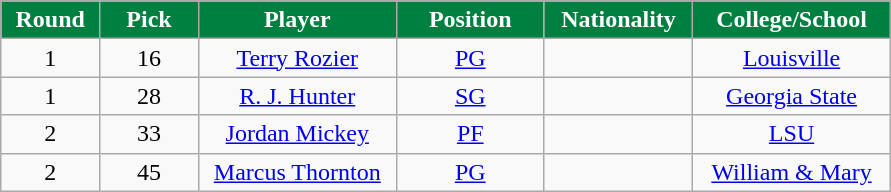<table class="wikitable sortable sortable">
<tr>
<th style="background:#008040; color:white" width="10%">Round</th>
<th style="background:#008040; color:white" width="10%">Pick</th>
<th style="background:#008040; color:white" width="20%">Player</th>
<th style="background:#008040; color:white" width="15%">Position</th>
<th style="background:#008040; color:white" width="15%">Nationality</th>
<th style="background:#008040; color:white" width="20%">College/School</th>
</tr>
<tr style="text-align: center">
<td>1</td>
<td>16</td>
<td><a href='#'>Terry Rozier</a></td>
<td><a href='#'>PG</a></td>
<td></td>
<td><a href='#'>Louisville</a></td>
</tr>
<tr style="text-align: center">
<td>1</td>
<td>28</td>
<td><a href='#'>R. J. Hunter</a></td>
<td><a href='#'>SG</a></td>
<td></td>
<td><a href='#'>Georgia State</a></td>
</tr>
<tr style="text-align: center">
<td>2</td>
<td>33</td>
<td><a href='#'>Jordan Mickey</a></td>
<td><a href='#'>PF</a></td>
<td></td>
<td><a href='#'>LSU</a></td>
</tr>
<tr style="text-align: center">
<td>2</td>
<td>45</td>
<td><a href='#'>Marcus Thornton</a></td>
<td><a href='#'>PG</a></td>
<td></td>
<td><a href='#'>William & Mary</a></td>
</tr>
</table>
